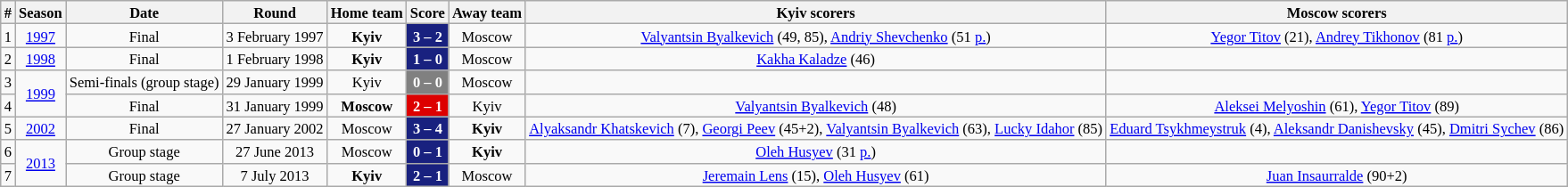<table class="wikitable" style="text-align: center; width=25%; font-size: 11px">
<tr>
<th>#</th>
<th>Season</th>
<th>Date</th>
<th>Round</th>
<th>Home team</th>
<th>Score</th>
<th>Away team</th>
<th>Kyiv scorers</th>
<th>Moscow scorers</th>
</tr>
<tr>
<td>1</td>
<td><a href='#'>1997</a></td>
<td>Final</td>
<td>3 February 1997</td>
<td><strong>Kyiv</strong></td>
<td style="color:#ffffff; background:#19217F"><strong>3 – 2</strong></td>
<td>Moscow</td>
<td><a href='#'>Valyantsin Byalkevich</a> (49, 85), <a href='#'>Andriy Shevchenko</a> (51 <a href='#'>p.</a>)</td>
<td><a href='#'>Yegor Titov</a> (21), <a href='#'>Andrey Tikhonov</a> (81 <a href='#'>p.</a>)</td>
</tr>
<tr>
<td>2</td>
<td><a href='#'>1998</a></td>
<td>Final</td>
<td>1 February 1998</td>
<td><strong>Kyiv</strong></td>
<td style="color:#ffffff; background:#19217F"><strong>1 – 0</strong></td>
<td>Moscow</td>
<td><a href='#'>Kakha Kaladze</a> (46)</td>
<td></td>
</tr>
<tr>
<td>3</td>
<td rowspan=2><a href='#'>1999</a></td>
<td>Semi-finals (group stage)</td>
<td>29 January 1999</td>
<td>Kyiv</td>
<td style="color:#ffffff; background:#808080"><strong>0 – 0</strong></td>
<td>Moscow</td>
<td></td>
<td></td>
</tr>
<tr>
<td>4</td>
<td>Final</td>
<td>31 January 1999</td>
<td><strong>Moscow</strong></td>
<td style="color:#ffffff; background:#dd0000"><strong>2 – 1</strong></td>
<td>Kyiv</td>
<td><a href='#'>Valyantsin Byalkevich</a> (48)</td>
<td><a href='#'>Aleksei Melyoshin</a> (61), <a href='#'>Yegor Titov</a> (89)</td>
</tr>
<tr>
<td>5</td>
<td><a href='#'>2002</a></td>
<td>Final</td>
<td>27 January 2002</td>
<td>Moscow</td>
<td style="color:#ffffff; background:#19217F"><strong>3 – 4</strong></td>
<td><strong>Kyiv</strong></td>
<td><a href='#'>Alyaksandr Khatskevich</a> (7), <a href='#'>Georgi Peev</a> (45+2), <a href='#'>Valyantsin Byalkevich</a> (63), <a href='#'>Lucky Idahor</a> (85)</td>
<td><a href='#'>Eduard Tsykhmeystruk</a> (4), <a href='#'>Aleksandr Danishevsky</a> (45), <a href='#'>Dmitri Sychev</a> (86)</td>
</tr>
<tr>
<td>6</td>
<td rowspan=2><a href='#'>2013</a></td>
<td>Group stage</td>
<td>27 June 2013</td>
<td>Moscow</td>
<td style="color:#ffffff; background:#19217F"><strong>0 – 1</strong></td>
<td><strong>Kyiv</strong></td>
<td><a href='#'>Oleh Husyev</a> (31 <a href='#'>p.</a>)</td>
<td></td>
</tr>
<tr>
<td>7</td>
<td>Group stage</td>
<td>7 July 2013</td>
<td><strong>Kyiv</strong></td>
<td style="color:#ffffff; background:#19217f"><strong>2 – 1</strong></td>
<td>Moscow</td>
<td><a href='#'>Jeremain Lens</a> (15), <a href='#'>Oleh Husyev</a> (61)</td>
<td><a href='#'>Juan Insaurralde</a> (90+2)</td>
</tr>
</table>
